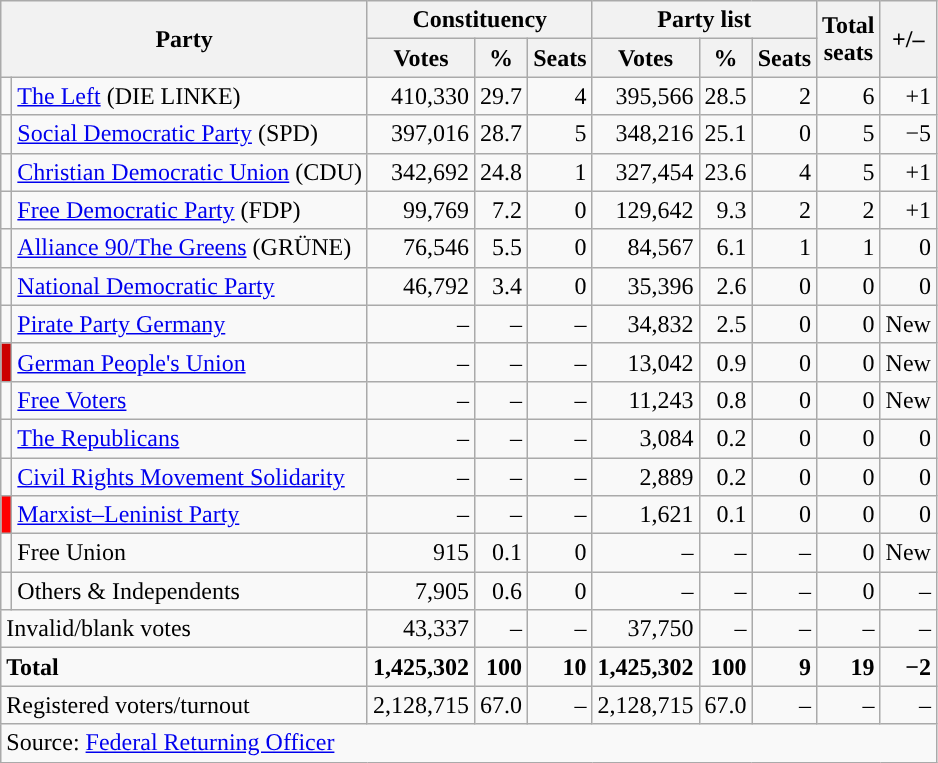<table class="wikitable" style="text-align:right">
<tr>
<th colspan="2" rowspan="2">Party</th>
<th colspan="3">Constituency</th>
<th colspan="3">Party list</th>
<th rowspan="2">Total<br>seats</th>
<th rowspan="2">+/–</th>
</tr>
<tr>
<th>Votes</th>
<th>%</th>
<th>Seats</th>
<th>Votes</th>
<th>%</th>
<th>Seats</th>
</tr>
<tr>
<td></td>
<td align="left"><a href='#'>The Left</a> (DIE LINKE)</td>
<td>410,330</td>
<td>29.7</td>
<td>4</td>
<td>395,566</td>
<td>28.5</td>
<td>2</td>
<td>6</td>
<td>+1</td>
</tr>
<tr>
<td></td>
<td align="left"><a href='#'>Social Democratic Party</a> (SPD)</td>
<td>397,016</td>
<td>28.7</td>
<td>5</td>
<td>348,216</td>
<td>25.1</td>
<td>0</td>
<td>5</td>
<td>−5</td>
</tr>
<tr>
<td></td>
<td align="left"><a href='#'>Christian Democratic Union</a> (CDU)</td>
<td>342,692</td>
<td>24.8</td>
<td>1</td>
<td>327,454</td>
<td>23.6</td>
<td>4</td>
<td>5</td>
<td>+1</td>
</tr>
<tr>
<td></td>
<td align="left"><a href='#'>Free Democratic Party</a> (FDP)</td>
<td>99,769</td>
<td>7.2</td>
<td>0</td>
<td>129,642</td>
<td>9.3</td>
<td>2</td>
<td>2</td>
<td>+1</td>
</tr>
<tr>
<td></td>
<td align="left"><a href='#'>Alliance 90/The Greens</a> (GRÜNE)</td>
<td>76,546</td>
<td>5.5</td>
<td>0</td>
<td>84,567</td>
<td>6.1</td>
<td>1</td>
<td>1</td>
<td>0</td>
</tr>
<tr>
<td style="background-color:"></td>
<td align="left"><a href='#'>National Democratic Party</a></td>
<td>46,792</td>
<td>3.4</td>
<td>0</td>
<td>35,396</td>
<td>2.6</td>
<td>0</td>
<td>0</td>
<td>0</td>
</tr>
<tr>
<td style="background-color:"></td>
<td align="left"><a href='#'>Pirate Party Germany</a></td>
<td>–</td>
<td>–</td>
<td>–</td>
<td>34,832</td>
<td>2.5</td>
<td>0</td>
<td>0</td>
<td>New</td>
</tr>
<tr>
<td style="background-color:#CC0000"></td>
<td align="left"><a href='#'>German People's Union</a></td>
<td>–</td>
<td>–</td>
<td>–</td>
<td>13,042</td>
<td>0.9</td>
<td>0</td>
<td>0</td>
<td>New</td>
</tr>
<tr>
<td style="background-color:"></td>
<td align="left"><a href='#'>Free Voters</a></td>
<td>–</td>
<td>–</td>
<td>–</td>
<td>11,243</td>
<td>0.8</td>
<td>0</td>
<td>0</td>
<td>New</td>
</tr>
<tr>
<td style="background-color:"></td>
<td align="left"><a href='#'>The Republicans</a></td>
<td>–</td>
<td>–</td>
<td>–</td>
<td>3,084</td>
<td>0.2</td>
<td>0</td>
<td>0</td>
<td>0</td>
</tr>
<tr>
<td></td>
<td align="left"><a href='#'>Civil Rights Movement Solidarity</a></td>
<td>–</td>
<td>–</td>
<td>–</td>
<td>2,889</td>
<td>0.2</td>
<td>0</td>
<td>0</td>
<td>0</td>
</tr>
<tr>
<td style="background-color:red"></td>
<td align="left"><a href='#'>Marxist–Leninist Party</a></td>
<td>–</td>
<td>–</td>
<td>–</td>
<td>1,621</td>
<td>0.1</td>
<td>0</td>
<td>0</td>
<td>0</td>
</tr>
<tr>
<td></td>
<td align="left">Free Union</td>
<td>915</td>
<td>0.1</td>
<td>0</td>
<td>–</td>
<td>–</td>
<td>–</td>
<td>0</td>
<td>New</td>
</tr>
<tr>
<td></td>
<td align="left">Others & Independents</td>
<td>7,905</td>
<td>0.6</td>
<td>0</td>
<td>–</td>
<td>–</td>
<td>–</td>
<td>0</td>
<td>–</td>
</tr>
<tr>
<td colspan="2" align="left">Invalid/blank votes</td>
<td>43,337</td>
<td>–</td>
<td>–</td>
<td>37,750</td>
<td>–</td>
<td>–</td>
<td>–</td>
<td>–</td>
</tr>
<tr>
<td colspan="2" align="left"><strong>Total</strong></td>
<td><strong>1,425,302</strong></td>
<td><strong>100</strong></td>
<td><strong>10</strong></td>
<td><strong>1,425,302</strong></td>
<td><strong>100</strong></td>
<td><strong>9</strong></td>
<td><strong>19</strong></td>
<td><strong>−2</strong></td>
</tr>
<tr>
<td colspan="2" align="left">Registered voters/turnout</td>
<td>2,128,715</td>
<td>67.0</td>
<td>–</td>
<td>2,128,715</td>
<td>67.0</td>
<td>–</td>
<td>–</td>
<td>–</td>
</tr>
<tr>
<td colspan="10" align="left">Source: <a href='#'>Federal Returning Officer</a></td>
</tr>
</table>
